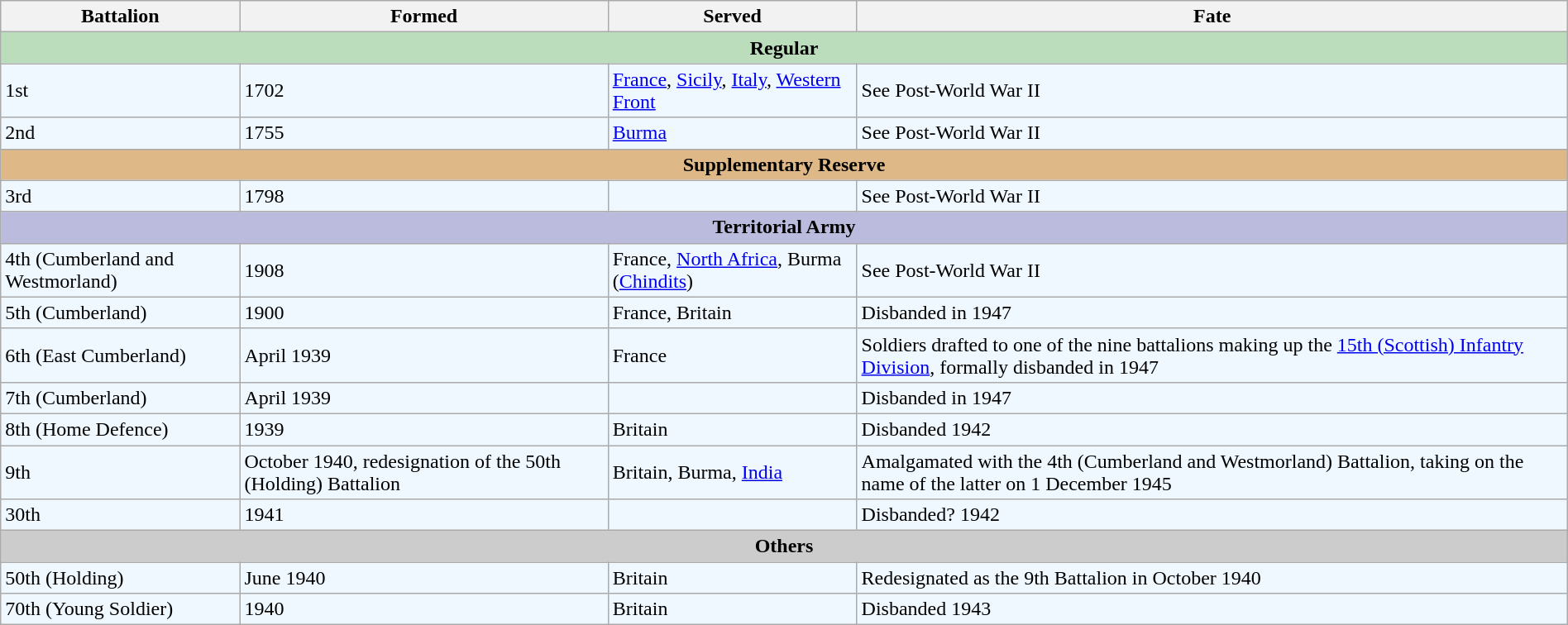<table class="wikitable" style="width:100%;">
<tr>
<th>Battalion</th>
<th>Formed</th>
<th>Served</th>
<th>Fate</th>
</tr>
<tr>
<th colspan="5" style="background:#bdb;">Regular</th>
</tr>
<tr style="background:#f0f8ff;">
<td>1st</td>
<td>1702</td>
<td><a href='#'>France</a>, <a href='#'>Sicily</a>, <a href='#'>Italy</a>, <a href='#'>Western Front</a></td>
<td>See Post-World War II</td>
</tr>
<tr style="background:#f0f8ff;">
<td>2nd</td>
<td>1755</td>
<td><a href='#'>Burma</a></td>
<td>See Post-World War II</td>
</tr>
<tr>
<th colspan="5" style="background:#deb887;">Supplementary Reserve</th>
</tr>
<tr style="background:#f0f8ff;">
<td>3rd</td>
<td>1798</td>
<td></td>
<td>See Post-World War II</td>
</tr>
<tr>
<th colspan="5" style="background:#bbd;">Territorial Army</th>
</tr>
<tr style="background:#f0f8ff;">
<td>4th (Cumberland and Westmorland)</td>
<td>1908</td>
<td>France, <a href='#'>North Africa</a>, Burma (<a href='#'>Chindits</a>)</td>
<td>See Post-World War II</td>
</tr>
<tr style="background:#f0f8ff;">
<td>5th (Cumberland)</td>
<td>1900</td>
<td>France, Britain</td>
<td>Disbanded in 1947</td>
</tr>
<tr style="background:#f0f8ff;">
<td>6th (East Cumberland)</td>
<td>April 1939</td>
<td>France</td>
<td>Soldiers drafted to one of the nine battalions making up the <a href='#'>15th (Scottish) Infantry Division</a>, formally disbanded in 1947</td>
</tr>
<tr style="background:#f0f8ff;">
<td>7th (Cumberland)</td>
<td>April 1939</td>
<td></td>
<td>Disbanded in 1947</td>
</tr>
<tr style="background:#f0f8ff;">
<td>8th (Home Defence)</td>
<td>1939</td>
<td>Britain</td>
<td>Disbanded 1942</td>
</tr>
<tr style="background:#f0f8ff;">
<td>9th</td>
<td>October 1940, redesignation of the 50th (Holding) Battalion</td>
<td>Britain, Burma, <a href='#'>India</a></td>
<td>Amalgamated with the 4th (Cumberland and Westmorland) Battalion, taking on the name of the latter on 1 December 1945</td>
</tr>
<tr style="background:#f0f8ff;">
<td>30th</td>
<td>1941</td>
<td></td>
<td>Disbanded? 1942</td>
</tr>
<tr>
<th colspan="5" style="background:#ccc;">Others</th>
</tr>
<tr style="background:#f0f8ff;">
<td>50th (Holding)</td>
<td>June 1940</td>
<td>Britain</td>
<td>Redesignated as the 9th Battalion in October 1940</td>
</tr>
<tr style="background:#f0f8ff;">
<td>70th (Young Soldier)</td>
<td>1940</td>
<td>Britain</td>
<td>Disbanded 1943</td>
</tr>
</table>
